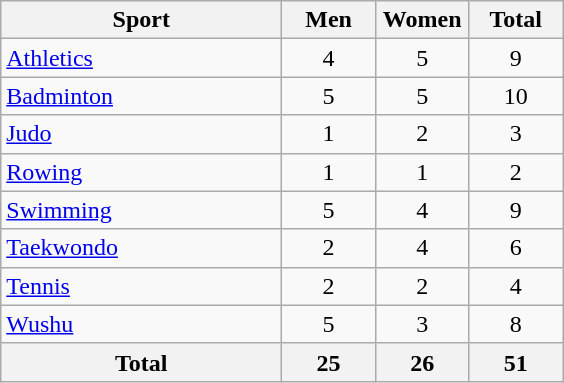<table class="wikitable sortable" style="text-align:center;">
<tr>
<th width=180>Sport</th>
<th width=55>Men</th>
<th width=55>Women</th>
<th width=55>Total</th>
</tr>
<tr>
<td align=left><a href='#'>Athletics</a></td>
<td>4</td>
<td>5</td>
<td>9</td>
</tr>
<tr>
<td align=left><a href='#'>Badminton</a></td>
<td>5</td>
<td>5</td>
<td>10</td>
</tr>
<tr>
<td align=left><a href='#'>Judo</a></td>
<td>1</td>
<td>2</td>
<td>3</td>
</tr>
<tr>
<td align=left><a href='#'>Rowing</a></td>
<td>1</td>
<td>1</td>
<td>2</td>
</tr>
<tr>
<td align=left><a href='#'>Swimming</a></td>
<td>5</td>
<td>4</td>
<td>9</td>
</tr>
<tr>
<td align=left><a href='#'>Taekwondo</a></td>
<td>2</td>
<td>4</td>
<td>6</td>
</tr>
<tr>
<td align=left><a href='#'>Tennis</a></td>
<td>2</td>
<td>2</td>
<td>4</td>
</tr>
<tr>
<td align=left><a href='#'>Wushu</a></td>
<td>5</td>
<td>3</td>
<td>8</td>
</tr>
<tr>
<th>Total</th>
<th>25</th>
<th>26</th>
<th>51</th>
</tr>
</table>
